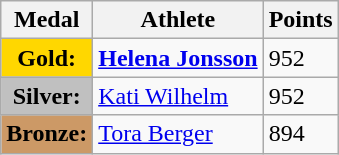<table class="wikitable">
<tr>
<th><strong>Medal</strong></th>
<th><strong>Athlete</strong></th>
<th><strong>Points</strong></th>
</tr>
<tr>
<td style="text-align:center;background-color:gold;"><strong>Gold:</strong></td>
<td> <strong><a href='#'>Helena Jonsson</a></strong></td>
<td>952</td>
</tr>
<tr>
<td style="text-align:center;background-color:silver;"><strong>Silver:</strong></td>
<td> <a href='#'>Kati Wilhelm</a></td>
<td>952</td>
</tr>
<tr>
<td style="text-align:center;background-color:#CC9966;"><strong>Bronze:</strong></td>
<td> <a href='#'>Tora Berger</a></td>
<td>894</td>
</tr>
</table>
